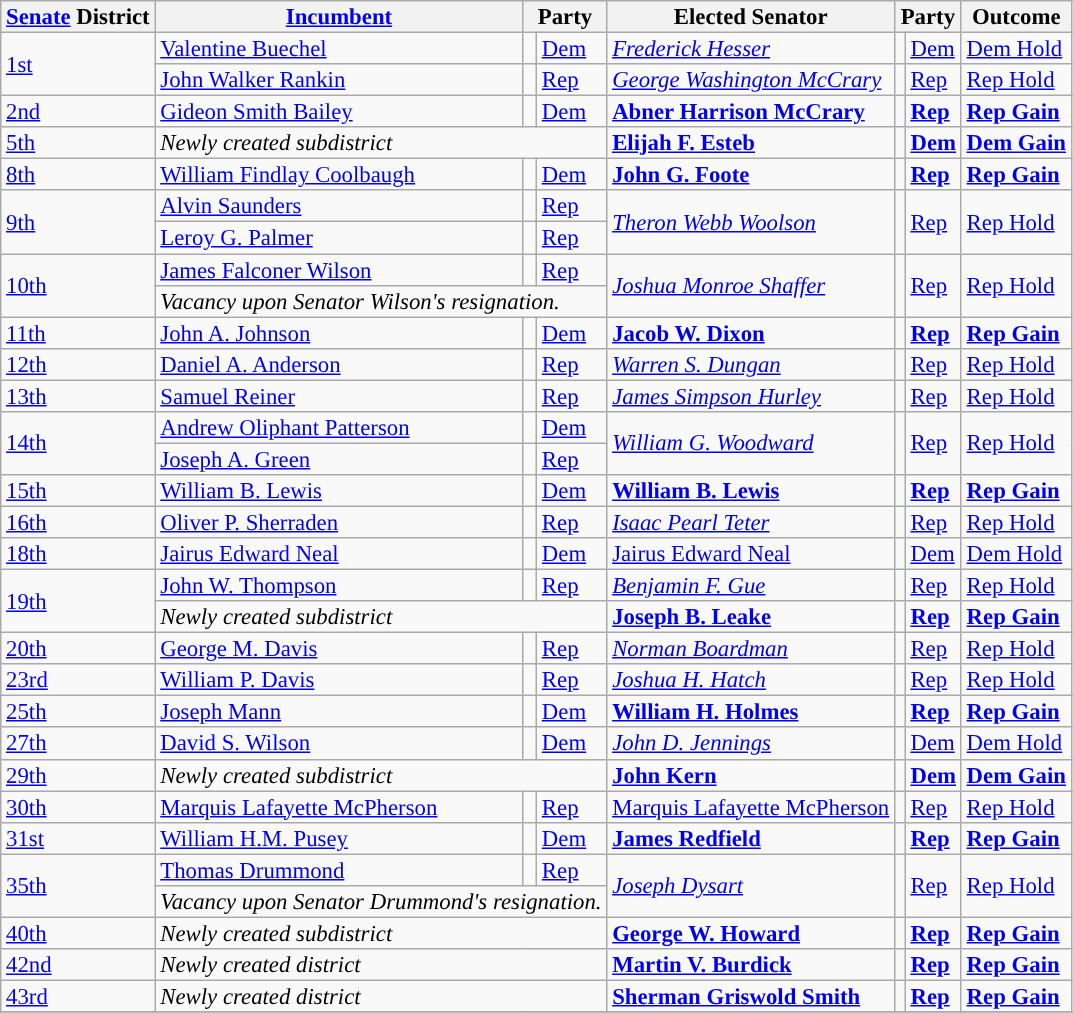<table class="sortable wikitable" style="font-size:95%;line-height:14px;">
<tr>
<th class="sortable"><a href='#'>Senate</a> District</th>
<th class="sortable"><a href='#'>Incumbent</a></th>
<th colspan="2">Party</th>
<th class="sortable">Elected Senator</th>
<th colspan="2">Party</th>
<th class="sortable">Outcome</th>
</tr>
<tr>
<td rowspan="2"><a href='#'>1st</a></td>
<td><a href='#'>Valentine Buechel</a></td>
<td style="background:"></td>
<td><a href='#'>Dem</a></td>
<td><em><a href='#'>Frederick Hesser</a></em></td>
<td style="background:"></td>
<td><a href='#'>Dem</a></td>
<td><a href='#'>Dem Hold</a></td>
</tr>
<tr>
<td><a href='#'>John Walker Rankin</a></td>
<td style="background:"></td>
<td><a href='#'>Rep</a></td>
<td><em><a href='#'>George Washington McCrary</a></em></td>
<td style="background:"></td>
<td><a href='#'>Rep</a></td>
<td><a href='#'>Rep Hold</a></td>
</tr>
<tr>
<td><a href='#'>2nd</a></td>
<td><a href='#'>Gideon Smith Bailey</a></td>
<td style="background:"></td>
<td><a href='#'>Dem</a></td>
<td><strong><a href='#'>Abner Harrison McCrary</a></strong></td>
<td style="background:"></td>
<td><strong><a href='#'>Rep</a></strong></td>
<td><strong><a href='#'>Rep Gain</a></strong></td>
</tr>
<tr>
<td><a href='#'>5th</a></td>
<td colspan="3" ><em>Newly created subdistrict</em></td>
<td><strong><a href='#'>Elijah F. Esteb</a></strong></td>
<td style="background:"></td>
<td><strong><a href='#'>Dem</a></strong></td>
<td><strong><a href='#'>Dem Gain</a></strong></td>
</tr>
<tr>
<td><a href='#'>8th</a></td>
<td><a href='#'>William Findlay Coolbaugh</a></td>
<td style="background:"></td>
<td><a href='#'>Dem</a></td>
<td><strong><a href='#'>John G. Foote</a></strong></td>
<td style="background:"></td>
<td><strong><a href='#'>Rep</a></strong></td>
<td><strong><a href='#'>Rep Gain</a></strong></td>
</tr>
<tr>
<td rowspan="2"><a href='#'>9th</a></td>
<td><a href='#'>Alvin Saunders</a></td>
<td style="background:"></td>
<td><a href='#'>Rep</a></td>
<td rowspan="2"><em><a href='#'>Theron Webb Woolson</a></em></td>
<td rowspan="2" style="background:"></td>
<td rowspan="2"><a href='#'>Rep</a></td>
<td rowspan="2"><a href='#'>Rep Hold</a></td>
</tr>
<tr>
<td><a href='#'>Leroy G. Palmer</a></td>
<td style="background:"></td>
<td><a href='#'>Rep</a></td>
</tr>
<tr>
<td rowspan="2"><a href='#'>10th</a></td>
<td><a href='#'>James Falconer Wilson</a></td>
<td style="background:"></td>
<td><a href='#'>Rep</a></td>
<td rowspan="2"><em><a href='#'>Joshua Monroe Shaffer</a></em></td>
<td rowspan="2" style="background:"></td>
<td rowspan="2"><a href='#'>Rep</a></td>
<td rowspan="2"><a href='#'>Rep Hold</a></td>
</tr>
<tr>
<td colspan="3" ><em>Vacancy upon Senator Wilson's resignation.</em></td>
</tr>
<tr>
<td><a href='#'>11th</a></td>
<td><a href='#'>John A. Johnson</a></td>
<td style="background:"></td>
<td><a href='#'>Dem</a></td>
<td><strong><a href='#'>Jacob W. Dixon</a></strong></td>
<td style="background:"></td>
<td><strong><a href='#'>Rep</a></strong></td>
<td><strong><a href='#'>Rep Gain</a></strong></td>
</tr>
<tr>
<td><a href='#'>12th</a></td>
<td><a href='#'>Daniel A. Anderson</a></td>
<td style="background:"></td>
<td><a href='#'>Rep</a></td>
<td><em><a href='#'>Warren S. Dungan</a></em></td>
<td style="background:"></td>
<td><a href='#'>Rep</a></td>
<td><a href='#'>Rep Hold</a></td>
</tr>
<tr>
<td><a href='#'>13th</a></td>
<td><a href='#'>Samuel Reiner</a></td>
<td style="background:"></td>
<td><a href='#'>Rep</a></td>
<td><em><a href='#'>James Simpson Hurley</a></em></td>
<td style="background:"></td>
<td><a href='#'>Rep</a></td>
<td><a href='#'>Rep Hold</a></td>
</tr>
<tr>
<td rowspan="2"><a href='#'>14th</a></td>
<td><a href='#'>Andrew Oliphant Patterson</a></td>
<td style="background:"></td>
<td><a href='#'>Dem</a></td>
<td rowspan="2"><em><a href='#'>William G. Woodward</a></em></td>
<td rowspan="2" style="background:"></td>
<td rowspan="2"><a href='#'>Rep</a></td>
<td rowspan="2"><a href='#'>Rep Hold</a></td>
</tr>
<tr>
<td><a href='#'>Joseph A. Green</a></td>
<td style="background:"></td>
<td><a href='#'>Rep</a></td>
</tr>
<tr>
<td><a href='#'>15th</a></td>
<td><a href='#'>William B. Lewis</a></td>
<td style="background:"></td>
<td><a href='#'>Dem</a></td>
<td><strong><a href='#'>William B. Lewis</a></strong></td>
<td style="background:"></td>
<td><strong><a href='#'>Rep</a></strong></td>
<td><strong><a href='#'>Rep Gain</a></strong></td>
</tr>
<tr>
<td><a href='#'>16th</a></td>
<td><a href='#'>Oliver P. Sherraden</a></td>
<td style="background:"></td>
<td><a href='#'>Rep</a></td>
<td><em><a href='#'>Isaac Pearl Teter</a></em></td>
<td style="background:"></td>
<td><a href='#'>Rep</a></td>
<td><a href='#'>Rep Hold</a></td>
</tr>
<tr>
<td><a href='#'>18th</a></td>
<td><a href='#'>Jairus Edward Neal</a></td>
<td style="background:"></td>
<td><a href='#'>Dem</a></td>
<td><a href='#'>Jairus Edward Neal</a></td>
<td style="background:"></td>
<td><a href='#'>Dem</a></td>
<td><a href='#'>Dem Hold</a></td>
</tr>
<tr>
<td rowspan="2"><a href='#'>19th</a></td>
<td><a href='#'>John W. Thompson</a></td>
<td style="background:"></td>
<td><a href='#'>Rep</a></td>
<td><em><a href='#'>Benjamin F. Gue</a></em></td>
<td style="background:"></td>
<td><a href='#'>Rep</a></td>
<td><a href='#'>Rep Hold</a></td>
</tr>
<tr>
<td colspan="3" ><em>Newly created subdistrict</em></td>
<td><strong><a href='#'>Joseph B. Leake</a></strong></td>
<td style="background:"></td>
<td><strong><a href='#'>Rep</a></strong></td>
<td><strong><a href='#'>Rep Gain</a></strong></td>
</tr>
<tr>
<td><a href='#'>20th</a></td>
<td><a href='#'>George M. Davis</a></td>
<td style="background:"></td>
<td><a href='#'>Rep</a></td>
<td><em><a href='#'>Norman Boardman</a></em></td>
<td style="background:"></td>
<td><a href='#'>Rep</a></td>
<td><a href='#'>Rep Hold</a></td>
</tr>
<tr>
<td><a href='#'>23rd</a></td>
<td><a href='#'>William P. Davis</a></td>
<td style="background:"></td>
<td><a href='#'>Rep</a></td>
<td><em><a href='#'>Joshua H. Hatch</a></em></td>
<td style="background:"></td>
<td><a href='#'>Rep</a></td>
<td><a href='#'>Rep Hold</a></td>
</tr>
<tr>
<td><a href='#'>25th</a></td>
<td><a href='#'>Joseph Mann</a></td>
<td style="background:"></td>
<td><a href='#'>Dem</a></td>
<td><strong><a href='#'>William H. Holmes</a></strong></td>
<td style="background:"></td>
<td><strong><a href='#'>Rep</a></strong></td>
<td><strong><a href='#'>Rep Gain</a></strong></td>
</tr>
<tr>
<td><a href='#'>27th</a></td>
<td><a href='#'>David S. Wilson</a></td>
<td style="background:"></td>
<td><a href='#'>Dem</a></td>
<td><em><a href='#'>John D. Jennings</a></em></td>
<td style="background:"></td>
<td><a href='#'>Dem</a></td>
<td><a href='#'>Dem Hold</a></td>
</tr>
<tr>
<td><a href='#'>29th</a></td>
<td colspan="3" ><em>Newly created subdistrict</em></td>
<td><strong><a href='#'>John Kern</a></strong></td>
<td style="background:"></td>
<td><strong><a href='#'>Dem</a></strong></td>
<td><strong><a href='#'>Dem Gain</a></strong></td>
</tr>
<tr>
<td><a href='#'>30th</a></td>
<td><a href='#'>Marquis Lafayette McPherson</a></td>
<td style="background:"></td>
<td><a href='#'>Rep</a></td>
<td><a href='#'>Marquis Lafayette McPherson</a></td>
<td style="background:"></td>
<td><a href='#'>Rep</a></td>
<td><a href='#'>Rep Hold</a></td>
</tr>
<tr>
<td><a href='#'>31st</a></td>
<td><a href='#'>William H.M. Pusey</a></td>
<td style="background:"></td>
<td><a href='#'>Dem</a></td>
<td><strong><a href='#'>James Redfield</a></strong></td>
<td style="background:"></td>
<td><strong><a href='#'>Rep</a></strong></td>
<td><strong><a href='#'>Rep Gain</a></strong></td>
</tr>
<tr>
<td rowspan="2"><a href='#'>35th</a></td>
<td><a href='#'>Thomas Drummond</a></td>
<td style="background:"></td>
<td><a href='#'>Rep</a></td>
<td rowspan="2"><em><a href='#'>Joseph Dysart</a></em></td>
<td rowspan="2" style="background:"></td>
<td rowspan="2"><a href='#'>Rep</a></td>
<td rowspan="2"><a href='#'>Rep Hold</a></td>
</tr>
<tr>
<td colspan="3" ><em>Vacancy upon Senator Drummond's resignation.</em></td>
</tr>
<tr>
<td><a href='#'>40th</a></td>
<td colspan="3" ><em>Newly created subdistrict</em></td>
<td><strong><a href='#'>George W. Howard</a></strong></td>
<td style="background:"></td>
<td><strong><a href='#'>Rep</a></strong></td>
<td><strong><a href='#'>Rep Gain</a></strong></td>
</tr>
<tr>
<td><a href='#'>42nd</a></td>
<td colspan="3" ><em>Newly created district</em></td>
<td><strong><a href='#'>Martin V. Burdick</a></strong></td>
<td style="background:"></td>
<td><strong><a href='#'>Rep</a></strong></td>
<td><strong><a href='#'>Rep Gain</a></strong></td>
</tr>
<tr>
<td><a href='#'>43rd</a></td>
<td colspan="3" ><em>Newly created district</em></td>
<td><strong><a href='#'>Sherman Griswold Smith</a></strong></td>
<td style="background:"></td>
<td><strong><a href='#'>Rep</a></strong></td>
<td><strong><a href='#'>Rep Gain</a></strong></td>
</tr>
<tr>
</tr>
</table>
